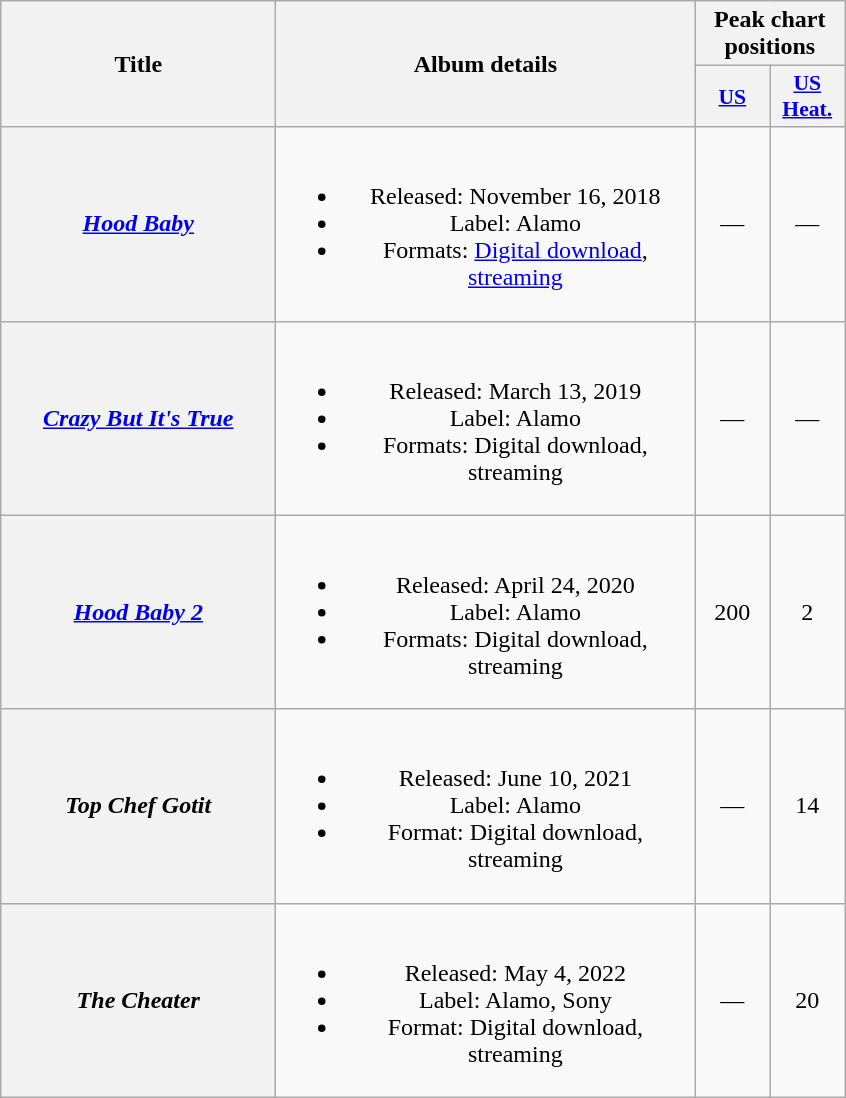<table class="wikitable plainrowheaders" style="text-align:center;">
<tr>
<th scope="col" rowspan="2" style="width:11em;">Title</th>
<th scope="col" rowspan="2" style="width:17em;">Album details</th>
<th colspan="2" scope="col">Peak chart positions</th>
</tr>
<tr>
<th scope="col" style="width:3em;font-size:90%;"><a href='#'>US</a><br></th>
<th scope="col" style="width:3em;font-size:90%;"><a href='#'>US<br>Heat.</a><br></th>
</tr>
<tr>
<th scope="row"><em><a href='#'>Hood Baby</a></em></th>
<td><br><ul><li>Released: November 16, 2018</li><li>Label: Alamo</li><li>Formats: <a href='#'>Digital download</a>, <a href='#'>streaming</a></li></ul></td>
<td>—</td>
<td>—</td>
</tr>
<tr>
<th scope="row"><em><a href='#'>Crazy But It's True</a></em></th>
<td><br><ul><li>Released: March 13, 2019</li><li>Label: Alamo</li><li>Formats: Digital download, streaming</li></ul></td>
<td>—</td>
<td>—</td>
</tr>
<tr>
<th scope="row"><em><a href='#'>Hood Baby 2</a></em></th>
<td><br><ul><li>Released: April 24, 2020</li><li>Label: Alamo</li><li>Formats: Digital download, streaming</li></ul></td>
<td>200</td>
<td>2</td>
</tr>
<tr>
<th scope="row"><em>Top Chef Gotit</em></th>
<td><br><ul><li>Released: June 10, 2021</li><li>Label: Alamo</li><li>Format: Digital download, streaming</li></ul></td>
<td>—</td>
<td>14</td>
</tr>
<tr>
<th scope="row"><em>The Cheater</em></th>
<td><br><ul><li>Released: May 4, 2022</li><li>Label: Alamo, Sony</li><li>Format: Digital download, streaming</li></ul></td>
<td>—</td>
<td>20</td>
</tr>
</table>
